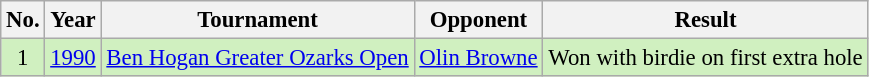<table class="wikitable" style="font-size:95%;">
<tr>
<th>No.</th>
<th>Year</th>
<th>Tournament</th>
<th>Opponent</th>
<th>Result</th>
</tr>
<tr style="background:#D0F0C0;">
<td align=center>1</td>
<td><a href='#'>1990</a></td>
<td><a href='#'>Ben Hogan Greater Ozarks Open</a></td>
<td> <a href='#'>Olin Browne</a></td>
<td>Won with birdie on first extra hole</td>
</tr>
</table>
